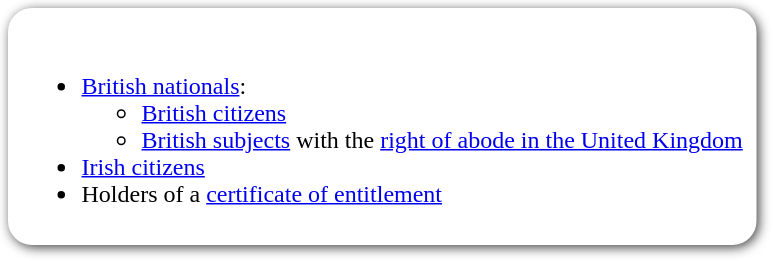<table style=" border-radius:1em; box-shadow: 0.1em 0.1em 0.5em rgba(0,0,0,0.75); background-color: white; border: 1px solid white; padding: 5px;">
<tr>
<td><br><ul><li> <a href='#'>British nationals</a>:<ul><li><a href='#'>British citizens</a></li><li><a href='#'>British subjects</a> with the <a href='#'>right of abode in the United Kingdom</a></li></ul></li><li> <a href='#'>Irish citizens</a></li><li>Holders of a <a href='#'>certificate of entitlement</a></li></ul></td>
</tr>
</table>
